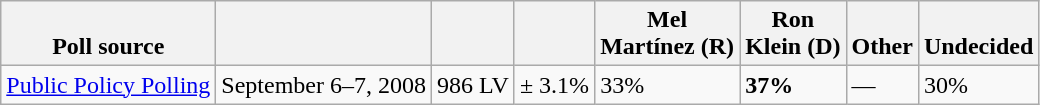<table class="wikitable">
<tr valign= bottom>
<th>Poll source</th>
<th></th>
<th></th>
<th></th>
<th>Mel<br>Martínez (R)</th>
<th>Ron<br>Klein (D)</th>
<th>Other</th>
<th>Undecided</th>
</tr>
<tr>
<td><a href='#'>Public Policy Polling</a></td>
<td>September 6–7, 2008</td>
<td>986 LV</td>
<td>± 3.1%</td>
<td>33%</td>
<td><strong>37%</strong></td>
<td>—</td>
<td>30%</td>
</tr>
</table>
